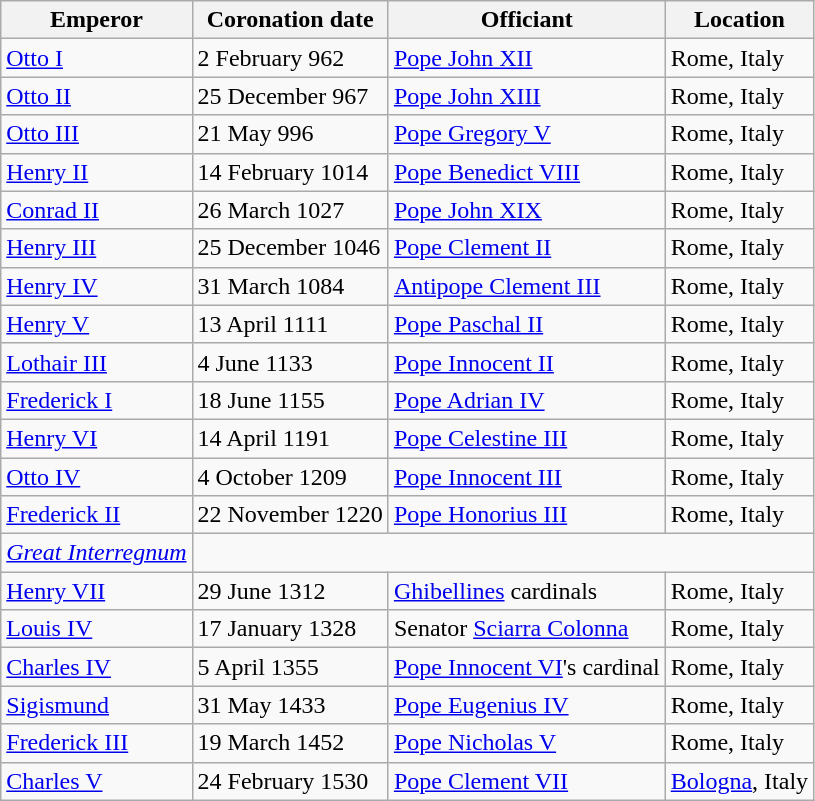<table class="wikitable">
<tr>
<th>Emperor</th>
<th>Coronation date</th>
<th>Officiant</th>
<th>Location</th>
</tr>
<tr>
<td><a href='#'>Otto I</a></td>
<td>2 February 962</td>
<td><a href='#'>Pope John XII</a></td>
<td>Rome, Italy</td>
</tr>
<tr>
<td><a href='#'>Otto II</a></td>
<td>25 December 967</td>
<td><a href='#'>Pope John XIII</a></td>
<td>Rome, Italy</td>
</tr>
<tr>
<td><a href='#'>Otto III</a></td>
<td>21 May 996</td>
<td><a href='#'>Pope Gregory V</a></td>
<td>Rome, Italy</td>
</tr>
<tr>
<td><a href='#'>Henry II</a></td>
<td>14 February 1014</td>
<td><a href='#'>Pope Benedict VIII</a></td>
<td>Rome, Italy</td>
</tr>
<tr>
<td><a href='#'>Conrad II</a></td>
<td>26 March 1027</td>
<td><a href='#'>Pope John XIX</a></td>
<td>Rome, Italy</td>
</tr>
<tr>
<td><a href='#'>Henry III</a></td>
<td>25 December 1046</td>
<td><a href='#'>Pope Clement II</a></td>
<td>Rome, Italy</td>
</tr>
<tr>
<td><a href='#'>Henry IV</a></td>
<td>31 March 1084</td>
<td><a href='#'>Antipope Clement III</a></td>
<td>Rome, Italy</td>
</tr>
<tr>
<td><a href='#'>Henry V</a></td>
<td>13 April 1111</td>
<td><a href='#'>Pope Paschal II</a></td>
<td>Rome, Italy</td>
</tr>
<tr>
<td><a href='#'>Lothair III</a></td>
<td>4 June 1133</td>
<td><a href='#'>Pope Innocent II</a></td>
<td>Rome, Italy</td>
</tr>
<tr>
<td><a href='#'>Frederick I</a></td>
<td>18 June 1155</td>
<td><a href='#'>Pope Adrian IV</a></td>
<td>Rome, Italy</td>
</tr>
<tr>
<td><a href='#'>Henry VI</a></td>
<td>14 April 1191</td>
<td><a href='#'>Pope Celestine III</a></td>
<td>Rome, Italy</td>
</tr>
<tr>
<td><a href='#'>Otto IV</a></td>
<td>4 October 1209</td>
<td><a href='#'>Pope Innocent III</a></td>
<td>Rome, Italy</td>
</tr>
<tr>
<td><a href='#'>Frederick II</a></td>
<td>22 November 1220</td>
<td><a href='#'>Pope Honorius III</a></td>
<td>Rome, Italy</td>
</tr>
<tr>
<td><em><a href='#'>Great Interregnum</a> </em></td>
</tr>
<tr>
<td><a href='#'>Henry VII</a></td>
<td>29 June 1312</td>
<td><a href='#'>Ghibellines</a> cardinals</td>
<td>Rome, Italy</td>
</tr>
<tr>
<td><a href='#'>Louis IV</a></td>
<td>17 January 1328</td>
<td>Senator <a href='#'>Sciarra Colonna</a></td>
<td>Rome, Italy</td>
</tr>
<tr>
<td><a href='#'>Charles IV</a></td>
<td>5 April 1355</td>
<td><a href='#'>Pope Innocent VI</a>'s cardinal</td>
<td>Rome, Italy</td>
</tr>
<tr>
<td><a href='#'>Sigismund</a></td>
<td>31 May 1433</td>
<td><a href='#'>Pope Eugenius IV</a></td>
<td>Rome, Italy</td>
</tr>
<tr>
<td><a href='#'>Frederick III</a></td>
<td>19 March 1452</td>
<td><a href='#'>Pope Nicholas V</a></td>
<td>Rome, Italy</td>
</tr>
<tr>
<td><a href='#'>Charles V</a></td>
<td>24 February 1530</td>
<td><a href='#'>Pope Clement VII</a></td>
<td><a href='#'>Bologna</a>, Italy</td>
</tr>
</table>
